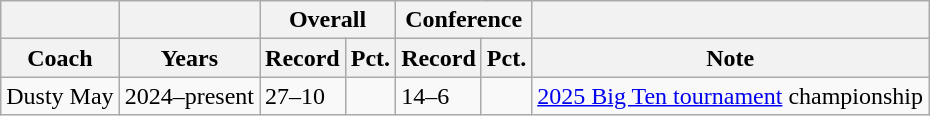<table class="wikitable">
<tr>
<th></th>
<th></th>
<th colspan="2">Overall</th>
<th colspan="2">Conference</th>
<th></th>
</tr>
<tr>
<th>Coach</th>
<th>Years</th>
<th>Record</th>
<th>Pct.</th>
<th>Record</th>
<th>Pct.</th>
<th>Note</th>
</tr>
<tr>
<td>Dusty May</td>
<td>2024–present</td>
<td>27–10</td>
<td></td>
<td>14–6</td>
<td></td>
<td><a href='#'>2025 Big Ten tournament</a> championship</td>
</tr>
</table>
